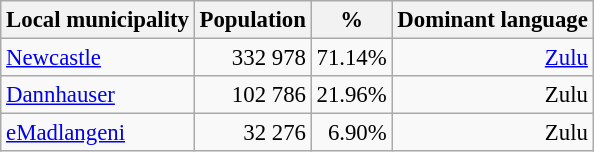<table class="wikitable" style="font-size: 95%; text-align: right">
<tr>
<th>Local municipality</th>
<th>Population</th>
<th>%</th>
<th>Dominant language</th>
</tr>
<tr>
<td align=left><a href='#'>Newcastle</a></td>
<td>332 978</td>
<td>71.14%</td>
<td><a href='#'>Zulu</a></td>
</tr>
<tr>
<td align=left><a href='#'>Dannhauser</a></td>
<td>102 786</td>
<td>21.96%</td>
<td>Zulu</td>
</tr>
<tr>
<td align=left><a href='#'>eMadlangeni</a></td>
<td>32 276</td>
<td>6.90%</td>
<td>Zulu</td>
</tr>
</table>
